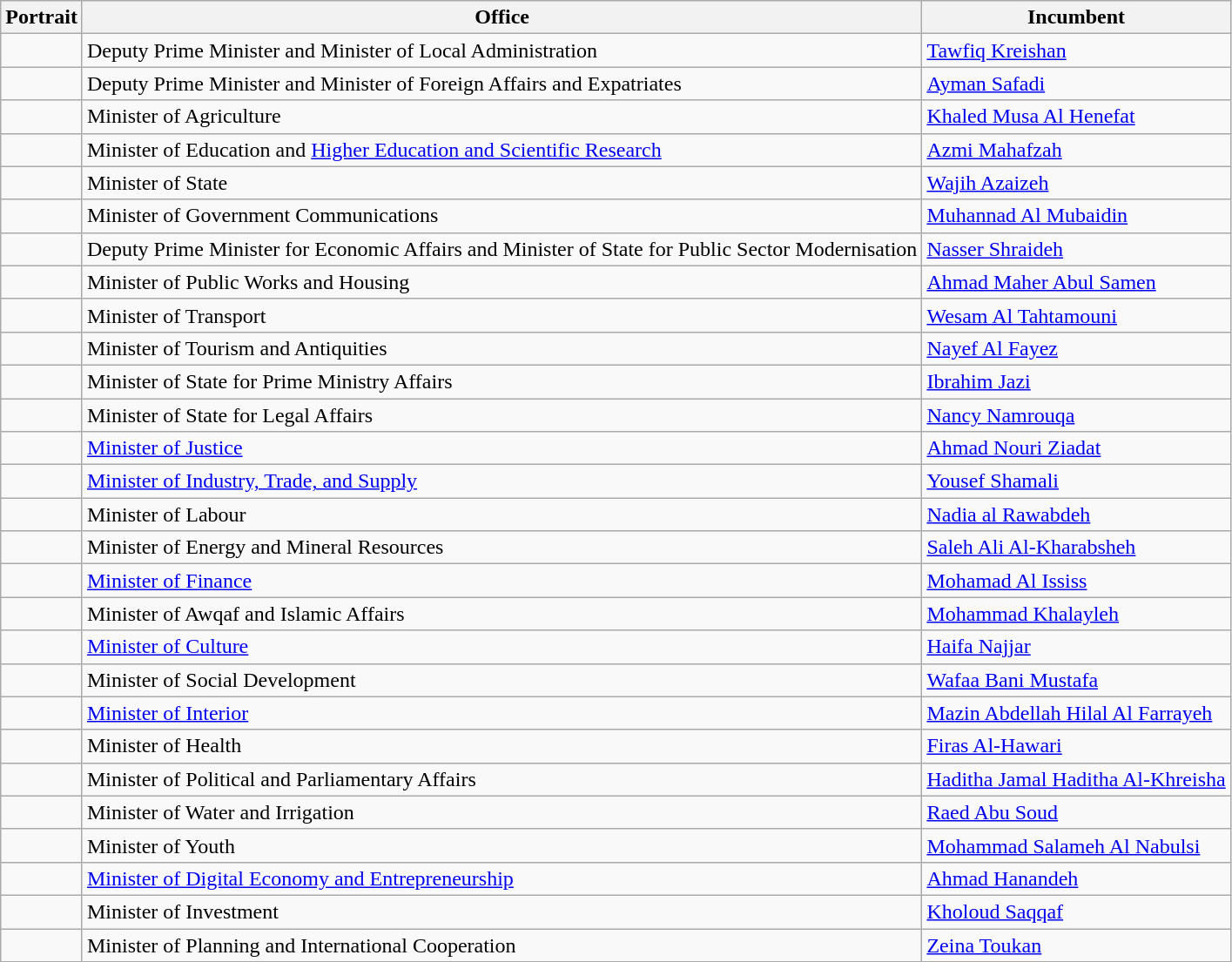<table class="wikitable">
<tr>
<th>Portrait</th>
<th>Office</th>
<th>Incumbent</th>
</tr>
<tr>
<td></td>
<td>Deputy Prime Minister and Minister of Local Administration</td>
<td><a href='#'>Tawfiq Kreishan</a></td>
</tr>
<tr>
<td></td>
<td>Deputy Prime Minister and Minister of Foreign Affairs and Expatriates</td>
<td><a href='#'>Ayman Safadi</a></td>
</tr>
<tr>
<td></td>
<td>Minister of Agriculture</td>
<td><a href='#'>Khaled Musa Al Henefat</a></td>
</tr>
<tr>
<td></td>
<td>Minister of Education and <a href='#'>Higher Education and Scientific Research</a></td>
<td><a href='#'>Azmi Mahafzah</a></td>
</tr>
<tr>
<td></td>
<td>Minister of State</td>
<td><a href='#'>Wajih Azaizeh</a></td>
</tr>
<tr>
<td></td>
<td>Minister of Government Communications</td>
<td><a href='#'>Muhannad Al Mubaidin</a></td>
</tr>
<tr>
<td></td>
<td>Deputy Prime Minister for Economic Affairs and Minister of State for Public Sector Modernisation</td>
<td><a href='#'>Nasser Shraideh</a></td>
</tr>
<tr>
<td></td>
<td>Minister of Public Works and Housing</td>
<td><a href='#'>Ahmad Maher Abul Samen</a></td>
</tr>
<tr>
<td></td>
<td>Minister of Transport</td>
<td><a href='#'>Wesam Al Tahtamouni</a></td>
</tr>
<tr>
<td></td>
<td>Minister of Tourism and Antiquities</td>
<td><a href='#'>Nayef Al Fayez</a></td>
</tr>
<tr>
<td></td>
<td>Minister of State for Prime Ministry Affairs</td>
<td><a href='#'>Ibrahim Jazi</a></td>
</tr>
<tr>
<td></td>
<td>Minister of State for Legal Affairs</td>
<td><a href='#'>Nancy Namrouqa</a></td>
</tr>
<tr>
<td></td>
<td><a href='#'>Minister of Justice</a></td>
<td><a href='#'>Ahmad Nouri Ziadat</a></td>
</tr>
<tr>
<td></td>
<td><a href='#'>Minister of Industry, Trade, and Supply</a></td>
<td><a href='#'>Yousef Shamali</a></td>
</tr>
<tr>
<td></td>
<td>Minister of Labour</td>
<td><a href='#'>Nadia al Rawabdeh</a></td>
</tr>
<tr>
<td></td>
<td>Minister of Energy and Mineral Resources</td>
<td><a href='#'>Saleh Ali Al-Kharabsheh</a></td>
</tr>
<tr>
<td></td>
<td><a href='#'>Minister of Finance</a></td>
<td><a href='#'>Mohamad Al Ississ</a></td>
</tr>
<tr>
<td></td>
<td>Minister of Awqaf and Islamic Affairs</td>
<td><a href='#'>Mohammad Khalayleh</a></td>
</tr>
<tr>
<td></td>
<td><a href='#'>Minister of Culture</a></td>
<td><a href='#'>Haifa Najjar</a></td>
</tr>
<tr>
<td></td>
<td>Minister of Social Development</td>
<td><a href='#'>Wafaa Bani Mustafa</a></td>
</tr>
<tr>
<td></td>
<td><a href='#'>Minister of Interior</a></td>
<td><a href='#'>Mazin Abdellah Hilal Al Farrayeh</a></td>
</tr>
<tr>
<td></td>
<td>Minister of Health</td>
<td><a href='#'>Firas Al-Hawari</a></td>
</tr>
<tr>
<td></td>
<td>Minister of Political and Parliamentary Affairs</td>
<td><a href='#'>Haditha Jamal Haditha Al-Khreisha</a></td>
</tr>
<tr>
<td></td>
<td>Minister of Water and Irrigation</td>
<td><a href='#'>Raed Abu Soud</a></td>
</tr>
<tr>
<td></td>
<td>Minister of Youth</td>
<td><a href='#'>Mohammad Salameh Al Nabulsi</a></td>
</tr>
<tr>
<td></td>
<td><a href='#'>Minister of Digital Economy and Entrepreneurship</a></td>
<td><a href='#'>Ahmad Hanandeh</a></td>
</tr>
<tr>
<td></td>
<td>Minister of Investment</td>
<td><a href='#'>Kholoud Saqqaf</a></td>
</tr>
<tr>
<td></td>
<td>Minister of Planning and International Cooperation</td>
<td><a href='#'>Zeina Toukan</a></td>
</tr>
</table>
